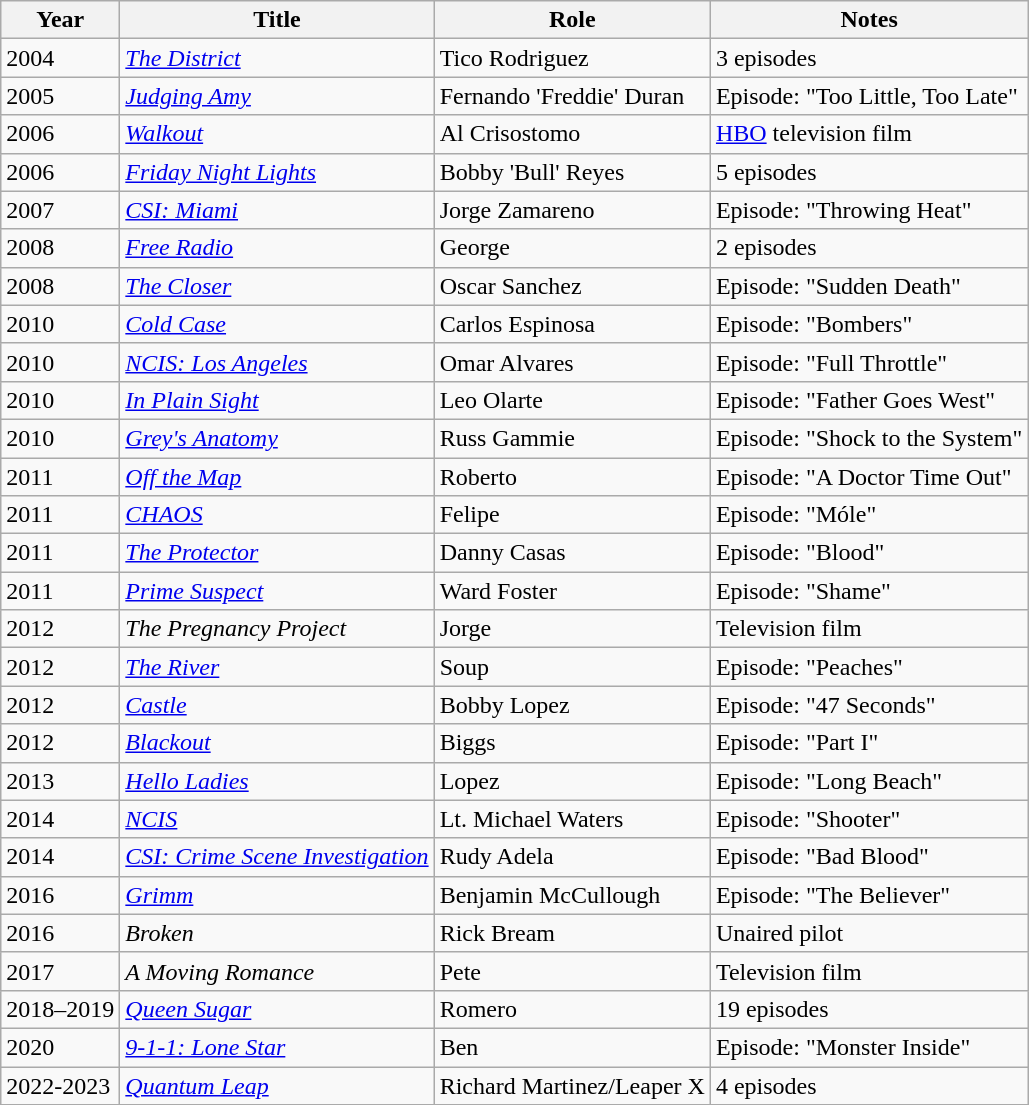<table class="wikitable">
<tr>
<th>Year</th>
<th>Title</th>
<th>Role</th>
<th>Notes</th>
</tr>
<tr>
<td>2004</td>
<td><em><a href='#'>The District</a></em></td>
<td>Tico Rodriguez</td>
<td>3 episodes</td>
</tr>
<tr>
<td>2005</td>
<td><em><a href='#'>Judging Amy</a></em></td>
<td>Fernando 'Freddie' Duran</td>
<td>Episode: "Too Little, Too Late"</td>
</tr>
<tr>
<td>2006</td>
<td><a href='#'><em>Walkout</em></a></td>
<td>Al Crisostomo</td>
<td><a href='#'>HBO</a> television film</td>
</tr>
<tr>
<td>2006</td>
<td><a href='#'><em>Friday Night Lights</em></a></td>
<td>Bobby 'Bull' Reyes</td>
<td>5 episodes</td>
</tr>
<tr>
<td>2007</td>
<td><em><a href='#'>CSI: Miami</a></em></td>
<td>Jorge Zamareno</td>
<td>Episode: "Throwing Heat"</td>
</tr>
<tr>
<td>2008</td>
<td><a href='#'><em>Free Radio</em></a></td>
<td>George</td>
<td>2 episodes</td>
</tr>
<tr>
<td>2008</td>
<td><em><a href='#'>The Closer</a></em></td>
<td>Oscar Sanchez</td>
<td>Episode: "Sudden Death"</td>
</tr>
<tr>
<td>2010</td>
<td><em><a href='#'>Cold Case</a></em></td>
<td>Carlos Espinosa</td>
<td>Episode: "Bombers"</td>
</tr>
<tr>
<td>2010</td>
<td><em><a href='#'>NCIS: Los Angeles</a></em></td>
<td>Omar Alvares</td>
<td>Episode: "Full Throttle"</td>
</tr>
<tr>
<td>2010</td>
<td><em><a href='#'>In Plain Sight</a></em></td>
<td>Leo Olarte</td>
<td>Episode: "Father Goes West"</td>
</tr>
<tr>
<td>2010</td>
<td><em><a href='#'>Grey's Anatomy</a></em></td>
<td>Russ Gammie</td>
<td>Episode: "Shock to the System"</td>
</tr>
<tr>
<td>2011</td>
<td><a href='#'><em>Off the Map</em></a></td>
<td>Roberto</td>
<td>Episode: "A Doctor Time Out"</td>
</tr>
<tr>
<td>2011</td>
<td><a href='#'><em>CHAOS</em></a></td>
<td>Felipe</td>
<td>Episode: "Móle"</td>
</tr>
<tr>
<td>2011</td>
<td><a href='#'><em>The Protector</em></a></td>
<td>Danny Casas</td>
<td>Episode: "Blood"</td>
</tr>
<tr>
<td>2011</td>
<td><a href='#'><em>Prime Suspect</em></a></td>
<td>Ward Foster</td>
<td>Episode: "Shame"</td>
</tr>
<tr>
<td>2012</td>
<td><em>The Pregnancy Project</em></td>
<td>Jorge</td>
<td>Television film</td>
</tr>
<tr>
<td>2012</td>
<td><a href='#'><em>The River</em></a></td>
<td>Soup</td>
<td>Episode: "Peaches"</td>
</tr>
<tr>
<td>2012</td>
<td><a href='#'><em>Castle</em></a></td>
<td>Bobby Lopez</td>
<td>Episode: "47 Seconds"</td>
</tr>
<tr>
<td>2012</td>
<td><a href='#'><em>Blackout</em></a></td>
<td>Biggs</td>
<td>Episode: "Part I"</td>
</tr>
<tr>
<td>2013</td>
<td><em><a href='#'>Hello Ladies</a></em></td>
<td>Lopez</td>
<td>Episode: "Long Beach"</td>
</tr>
<tr>
<td>2014</td>
<td><a href='#'><em>NCIS</em></a></td>
<td>Lt. Michael Waters</td>
<td>Episode: "Shooter"</td>
</tr>
<tr>
<td>2014</td>
<td><em><a href='#'>CSI: Crime Scene Investigation</a></em></td>
<td>Rudy Adela</td>
<td>Episode: "Bad Blood"</td>
</tr>
<tr>
<td>2016</td>
<td><a href='#'><em>Grimm</em></a></td>
<td>Benjamin McCullough</td>
<td>Episode: "The Believer"</td>
</tr>
<tr>
<td>2016</td>
<td><em>Broken</em></td>
<td>Rick Bream</td>
<td>Unaired pilot</td>
</tr>
<tr>
<td>2017</td>
<td><em>A Moving Romance</em></td>
<td>Pete</td>
<td>Television film</td>
</tr>
<tr>
<td>2018–2019</td>
<td><em><a href='#'>Queen Sugar</a></em></td>
<td>Romero</td>
<td>19 episodes</td>
</tr>
<tr>
<td>2020</td>
<td><em><a href='#'>9-1-1: Lone Star</a></em></td>
<td>Ben</td>
<td>Episode: "Monster Inside"</td>
</tr>
<tr>
<td>2022-2023</td>
<td><em><a href='#'>Quantum Leap</a></em></td>
<td>Richard Martinez/Leaper X</td>
<td>4 episodes</td>
</tr>
</table>
